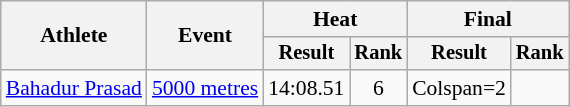<table class="wikitable" style="font-size:90%">
<tr>
<th rowspan="2">Athlete</th>
<th rowspan="2">Event</th>
<th colspan="2">Heat</th>
<th colspan="2">Final</th>
</tr>
<tr style="font-size:95%">
<th>Result</th>
<th>Rank</th>
<th>Result</th>
<th>Rank</th>
</tr>
<tr style="text-align:center">
<td style="text-align:left"><a href='#'>Bahadur Prasad</a></td>
<td style="text-align:left"><a href='#'>5000 metres</a></td>
<td>14:08.51</td>
<td>6</td>
<td>Colspan=2 </td>
</tr>
</table>
